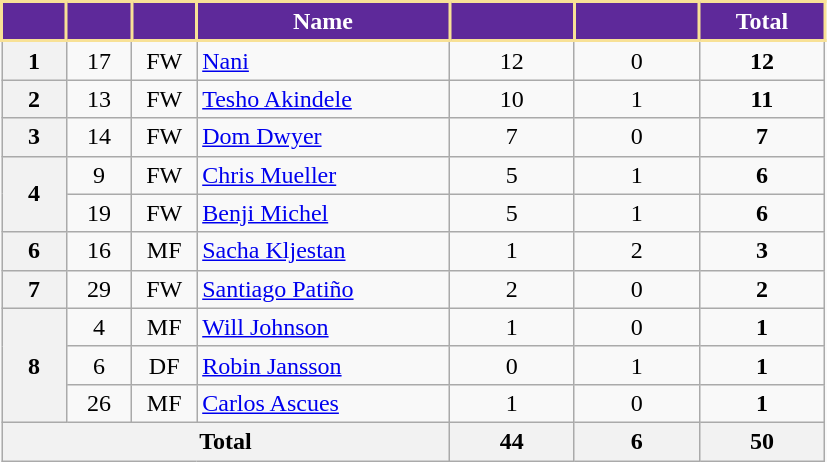<table class="wikitable" style="text-align:center;">
<tr>
<th style="background:#5E299A; color:white; border:2px solid #F8E196; width:35px;"></th>
<th style="background:#5E299A; color:white; border:2px solid #F8E196; width:35px;"></th>
<th style="background:#5E299A; color:white; border:2px solid #F8E196; width:35px;"></th>
<th style="background:#5E299A; color:white; border:2px solid #F8E196; width:160px;">Name</th>
<th style="background:#5E299A; color:white; border:2px solid #F8E196; width:75px;"></th>
<th style="background:#5E299A; color:white; border:2px solid #F8E196; width:75px;"></th>
<th style="background:#5E299A; color:white; border:2px solid #F8E196; width:75px;">Total</th>
</tr>
<tr>
<th>1</th>
<td>17</td>
<td>FW</td>
<td align="left"> <a href='#'>Nani</a></td>
<td>12</td>
<td>0</td>
<td><strong>12</strong></td>
</tr>
<tr>
<th>2</th>
<td>13</td>
<td>FW</td>
<td align="left"> <a href='#'>Tesho Akindele</a></td>
<td>10</td>
<td>1</td>
<td><strong>11</strong></td>
</tr>
<tr>
<th>3</th>
<td>14</td>
<td>FW</td>
<td align="left"> <a href='#'>Dom Dwyer</a></td>
<td>7</td>
<td>0</td>
<td><strong>7</strong></td>
</tr>
<tr>
<th rowspan="2">4</th>
<td>9</td>
<td>FW</td>
<td align="left"> <a href='#'>Chris Mueller</a></td>
<td>5</td>
<td>1</td>
<td><strong>6</strong></td>
</tr>
<tr>
<td>19</td>
<td>FW</td>
<td align="left"> <a href='#'>Benji Michel</a></td>
<td>5</td>
<td>1</td>
<td><strong>6</strong></td>
</tr>
<tr>
<th>6</th>
<td>16</td>
<td>MF</td>
<td align="left"> <a href='#'>Sacha Kljestan</a></td>
<td>1</td>
<td>2</td>
<td><strong>3</strong></td>
</tr>
<tr>
<th>7</th>
<td>29</td>
<td>FW</td>
<td align="left"> <a href='#'>Santiago Patiño</a></td>
<td>2</td>
<td>0</td>
<td><strong>2</strong></td>
</tr>
<tr>
<th rowspan="3">8</th>
<td>4</td>
<td>MF</td>
<td align="left"> <a href='#'>Will Johnson</a></td>
<td>1</td>
<td>0</td>
<td><strong>1</strong></td>
</tr>
<tr>
<td>6</td>
<td>DF</td>
<td align="left"> <a href='#'>Robin Jansson</a></td>
<td>0</td>
<td>1</td>
<td><strong>1</strong></td>
</tr>
<tr>
<td>26</td>
<td>MF</td>
<td align="left"> <a href='#'>Carlos Ascues</a></td>
<td>1</td>
<td>0</td>
<td><strong>1</strong></td>
</tr>
<tr>
<th colspan="4">Total</th>
<th>44</th>
<th>6</th>
<th>50</th>
</tr>
</table>
